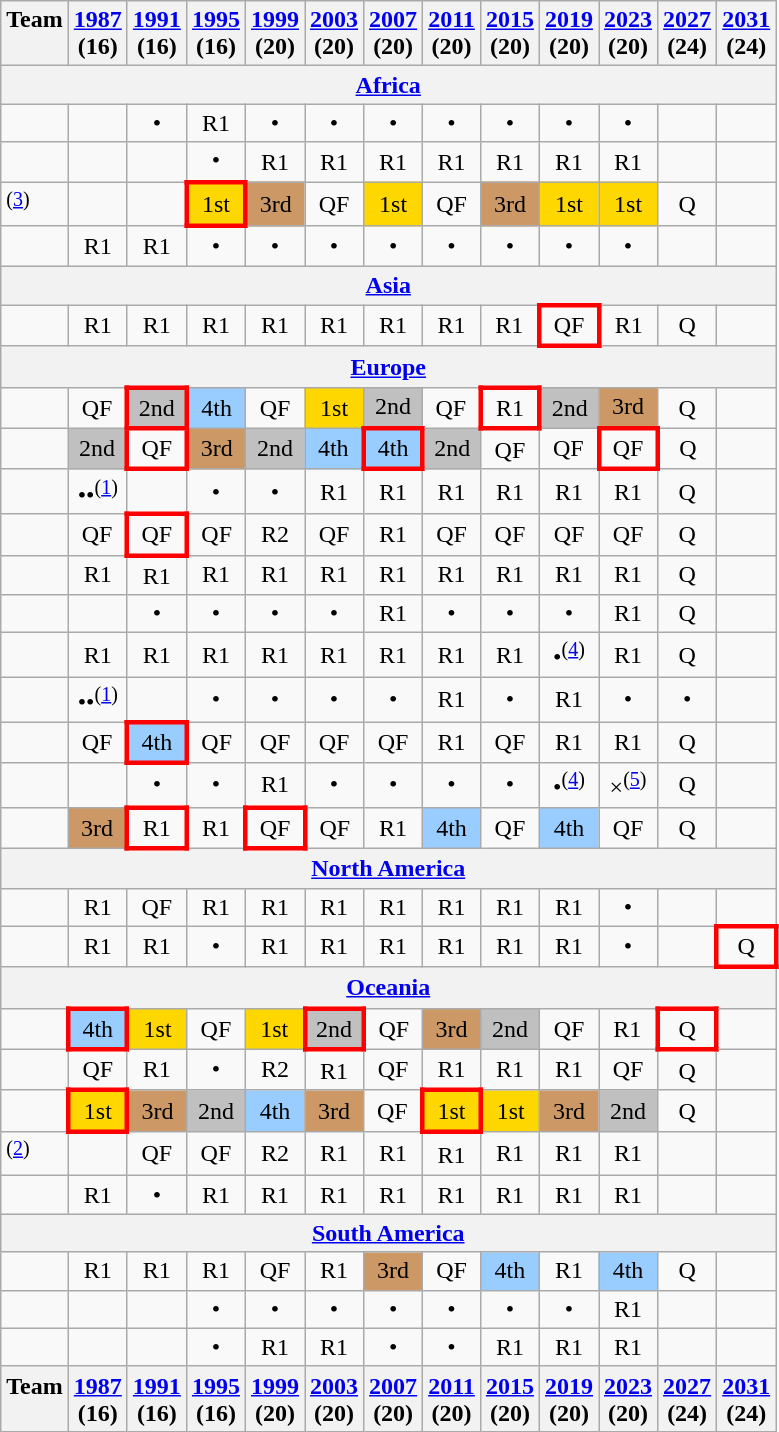<table class="wikitable" style="text-align:center;">
<tr valign="top">
<th>Team</th>
<th><a href='#'>1987</a><br>(16)</th>
<th><a href='#'>1991</a><br>(16)</th>
<th><a href='#'>1995</a><br>(16)</th>
<th><a href='#'>1999</a><br>(20)</th>
<th><a href='#'>2003</a><br>(20)</th>
<th><a href='#'>2007</a><br>(20)</th>
<th><a href='#'>2011</a><br>(20)</th>
<th><a href='#'>2015</a><br>(20)</th>
<th><a href='#'>2019</a><br>(20)</th>
<th><a href='#'>2023</a><br>(20)</th>
<th><a href='#'>2027</a><br>(24)</th>
<th><a href='#'>2031</a><br>(24)</th>
</tr>
<tr>
<th colspan=13><a href='#'>Africa</a></th>
</tr>
<tr>
<td align="left"></td>
<td></td>
<td>•</td>
<td>R1</td>
<td>•</td>
<td>•</td>
<td>•</td>
<td>•</td>
<td>•</td>
<td>•</td>
<td>•</td>
<td></td>
<td></td>
</tr>
<tr>
<td align="left"></td>
<td></td>
<td></td>
<td>•</td>
<td>R1</td>
<td>R1</td>
<td>R1</td>
<td>R1</td>
<td>R1</td>
<td>R1</td>
<td>R1</td>
<td></td>
<td></td>
</tr>
<tr>
<td align="left"><sup>(<a href='#'>3</a>)</sup></td>
<td></td>
<td></td>
<td style="border:3px solid red" bgcolor=Gold>1st</td>
<td bgcolor=#cc9966>3rd</td>
<td>QF</td>
<td bgcolor=Gold>1st</td>
<td>QF</td>
<td bgcolor=#cc9966>3rd</td>
<td bgcolor=Gold>1st</td>
<td bgcolor=Gold>1st</td>
<td>Q</td>
<td></td>
</tr>
<tr>
<td align="left"></td>
<td>R1</td>
<td>R1</td>
<td>•</td>
<td>•</td>
<td>•</td>
<td>•</td>
<td>•</td>
<td>•</td>
<td>•</td>
<td>•</td>
<td></td>
<td></td>
</tr>
<tr>
<th colspan=13><a href='#'>Asia</a></th>
</tr>
<tr>
<td align="left"></td>
<td>R1</td>
<td>R1</td>
<td>R1</td>
<td>R1</td>
<td>R1</td>
<td>R1</td>
<td>R1</td>
<td>R1</td>
<td style="border:3px solid red">QF</td>
<td>R1</td>
<td>Q</td>
<td></td>
</tr>
<tr>
<th colspan=13><a href='#'>Europe</a></th>
</tr>
<tr>
<td align="left"></td>
<td>QF</td>
<td style="border:3px solid red" bgcolor=Silver>2nd</td>
<td bgcolor=#9acdff>4th</td>
<td>QF</td>
<td bgcolor=Gold>1st</td>
<td bgcolor=Silver>2nd</td>
<td>QF</td>
<td style="border:3px solid red">R1</td>
<td bgcolor=Silver>2nd</td>
<td bgcolor=#cc9966>3rd</td>
<td>Q</td>
<td></td>
</tr>
<tr>
<td align="left"></td>
<td bgcolor=Silver>2nd</td>
<td style="border:3px solid red">QF</td>
<td bgcolor=#cc9966>3rd</td>
<td bgcolor=Silver>2nd</td>
<td bgcolor=#9acdff>4th</td>
<td style="border:3px solid red" bgcolor=#9acdff>4th</td>
<td bgcolor=Silver>2nd</td>
<td>QF</td>
<td>QF</td>
<td style="border:3px solid red">QF</td>
<td>Q</td>
<td></td>
</tr>
<tr>
<td align="left"></td>
<td>••<sup>(<a href='#'>1</a>)</sup></td>
<td></td>
<td>•</td>
<td>•</td>
<td>R1</td>
<td>R1</td>
<td>R1</td>
<td>R1</td>
<td>R1</td>
<td>R1</td>
<td>Q</td>
<td></td>
</tr>
<tr>
<td align="left"></td>
<td>QF</td>
<td style="border:3px solid red">QF</td>
<td>QF</td>
<td>R2</td>
<td>QF</td>
<td>R1</td>
<td>QF</td>
<td>QF</td>
<td>QF</td>
<td>QF</td>
<td>Q</td>
</tr>
<tr>
<td align="left"></td>
<td>R1</td>
<td>R1</td>
<td>R1</td>
<td>R1</td>
<td>R1</td>
<td>R1</td>
<td>R1</td>
<td>R1</td>
<td>R1</td>
<td>R1</td>
<td>Q</td>
<td></td>
</tr>
<tr>
<td align="left"></td>
<td></td>
<td>•</td>
<td>•</td>
<td>•</td>
<td>•</td>
<td>R1</td>
<td>•</td>
<td>•</td>
<td>•</td>
<td>R1</td>
<td>Q</td>
<td></td>
</tr>
<tr>
<td align="left"></td>
<td>R1</td>
<td>R1</td>
<td>R1</td>
<td>R1</td>
<td>R1</td>
<td>R1</td>
<td>R1</td>
<td>R1</td>
<td>•<sup>(<a href='#'>4</a>)</sup></td>
<td>R1</td>
<td>Q</td>
<td></td>
</tr>
<tr>
<td align="left"></td>
<td>••<sup>(<a href='#'>1</a>)</sup></td>
<td></td>
<td>•</td>
<td>•</td>
<td>•</td>
<td>•</td>
<td>R1</td>
<td>•</td>
<td>R1</td>
<td>•</td>
<td>•</td>
<td></td>
</tr>
<tr>
<td align="left"></td>
<td>QF</td>
<td style="border:3px solid red" bgcolor=#9acdff>4th</td>
<td>QF</td>
<td>QF</td>
<td>QF</td>
<td>QF</td>
<td>R1</td>
<td>QF</td>
<td>R1</td>
<td>R1</td>
<td>Q</td>
<td></td>
</tr>
<tr>
<td align="left"></td>
<td></td>
<td>•</td>
<td>•</td>
<td>R1</td>
<td>•</td>
<td>•</td>
<td>•</td>
<td>•</td>
<td>•<sup>(<a href='#'>4</a>)</sup></td>
<td>×<sup>(<a href='#'>5</a>)</sup></td>
<td>Q</td>
<td></td>
</tr>
<tr>
<td align="left"></td>
<td bgcolor=#cc9966>3rd</td>
<td style="border:3px solid red">R1</td>
<td>R1</td>
<td style="border:3px solid red">QF</td>
<td>QF</td>
<td>R1</td>
<td bgcolor=#9acdff>4th</td>
<td>QF</td>
<td bgcolor=#9acdff>4th</td>
<td>QF</td>
<td>Q</td>
<td></td>
</tr>
<tr>
<th colspan=13><a href='#'>North America</a></th>
</tr>
<tr>
<td align="left"></td>
<td>R1</td>
<td>QF</td>
<td>R1</td>
<td>R1</td>
<td>R1</td>
<td>R1</td>
<td>R1</td>
<td>R1</td>
<td>R1</td>
<td>•</td>
<td></td>
<td></td>
</tr>
<tr>
<td align="left"></td>
<td>R1</td>
<td>R1</td>
<td>•</td>
<td>R1</td>
<td>R1</td>
<td>R1</td>
<td>R1</td>
<td>R1</td>
<td>R1</td>
<td>•</td>
<td></td>
<td style="border:3px solid red">Q</td>
</tr>
<tr>
<th colspan=13><a href='#'>Oceania</a></th>
</tr>
<tr>
<td align="left"></td>
<td style="border:3px solid red" bgcolor=#9acdff>4th</td>
<td bgcolor=Gold>1st</td>
<td>QF</td>
<td bgcolor=Gold>1st</td>
<td style="border:3px solid red" bgcolor=Silver>2nd</td>
<td>QF</td>
<td bgcolor=#cc9966>3rd</td>
<td bgcolor=Silver>2nd</td>
<td>QF</td>
<td>R1</td>
<td style="border:3px solid red">Q</td>
<td></td>
</tr>
<tr>
<td align="left"></td>
<td>QF</td>
<td>R1</td>
<td>•</td>
<td>R2</td>
<td>R1</td>
<td>QF</td>
<td>R1</td>
<td>R1</td>
<td>R1</td>
<td>QF</td>
<td>Q</td>
<td></td>
</tr>
<tr>
<td align="left"></td>
<td style="border:3px solid red" bgcolor=Gold>1st</td>
<td bgcolor=#cc9966>3rd</td>
<td bgcolor=Silver>2nd</td>
<td bgcolor=#9acdff>4th</td>
<td bgcolor=#cc9966>3rd</td>
<td>QF</td>
<td style="border:3px solid red" bgcolor=Gold>1st</td>
<td bgcolor=Gold>1st</td>
<td bgcolor=#cc9966>3rd</td>
<td bgcolor=Silver>2nd</td>
<td>Q</td>
<td></td>
</tr>
<tr>
<td align="left"><sup>(<a href='#'>2</a>)</sup></td>
<td></td>
<td>QF</td>
<td>QF</td>
<td>R2</td>
<td>R1</td>
<td>R1</td>
<td>R1</td>
<td>R1</td>
<td>R1</td>
<td>R1</td>
<td></td>
<td></td>
</tr>
<tr>
<td align="left"></td>
<td>R1</td>
<td>•</td>
<td>R1</td>
<td>R1</td>
<td>R1</td>
<td>R1</td>
<td>R1</td>
<td>R1</td>
<td>R1</td>
<td>R1</td>
<td></td>
<td></td>
</tr>
<tr>
<th colspan=13><a href='#'>South America</a></th>
</tr>
<tr>
<td align="left"></td>
<td>R1</td>
<td>R1</td>
<td>R1</td>
<td>QF</td>
<td>R1</td>
<td bgcolor=#cc9966>3rd</td>
<td>QF</td>
<td bgcolor=#9acdff>4th</td>
<td>R1</td>
<td bgcolor=#9acdff>4th</td>
<td>Q</td>
<td></td>
</tr>
<tr>
<td align="left"></td>
<td></td>
<td></td>
<td>•</td>
<td>•</td>
<td>•</td>
<td>•</td>
<td>•</td>
<td>•</td>
<td>•</td>
<td>R1</td>
<td></td>
<td></td>
</tr>
<tr>
<td align="left"></td>
<td></td>
<td></td>
<td>•</td>
<td>R1</td>
<td>R1</td>
<td>•</td>
<td>•</td>
<td>R1</td>
<td>R1</td>
<td>R1</td>
<td></td>
<td></td>
</tr>
<tr valign="top">
<th>Team</th>
<th><a href='#'>1987</a><br>(16)</th>
<th><a href='#'>1991</a><br>(16)</th>
<th><a href='#'>1995</a><br>(16)</th>
<th><a href='#'>1999</a><br>(20)</th>
<th><a href='#'>2003</a><br>(20)</th>
<th><a href='#'>2007</a><br>(20)</th>
<th><a href='#'>2011</a><br>(20)</th>
<th><a href='#'>2015</a><br>(20)</th>
<th><a href='#'>2019</a><br>(20)</th>
<th><a href='#'>2023</a><br>(20)</th>
<th><a href='#'>2027</a><br>(24)</th>
<th><a href='#'>2031</a><br>(24)</th>
</tr>
</table>
